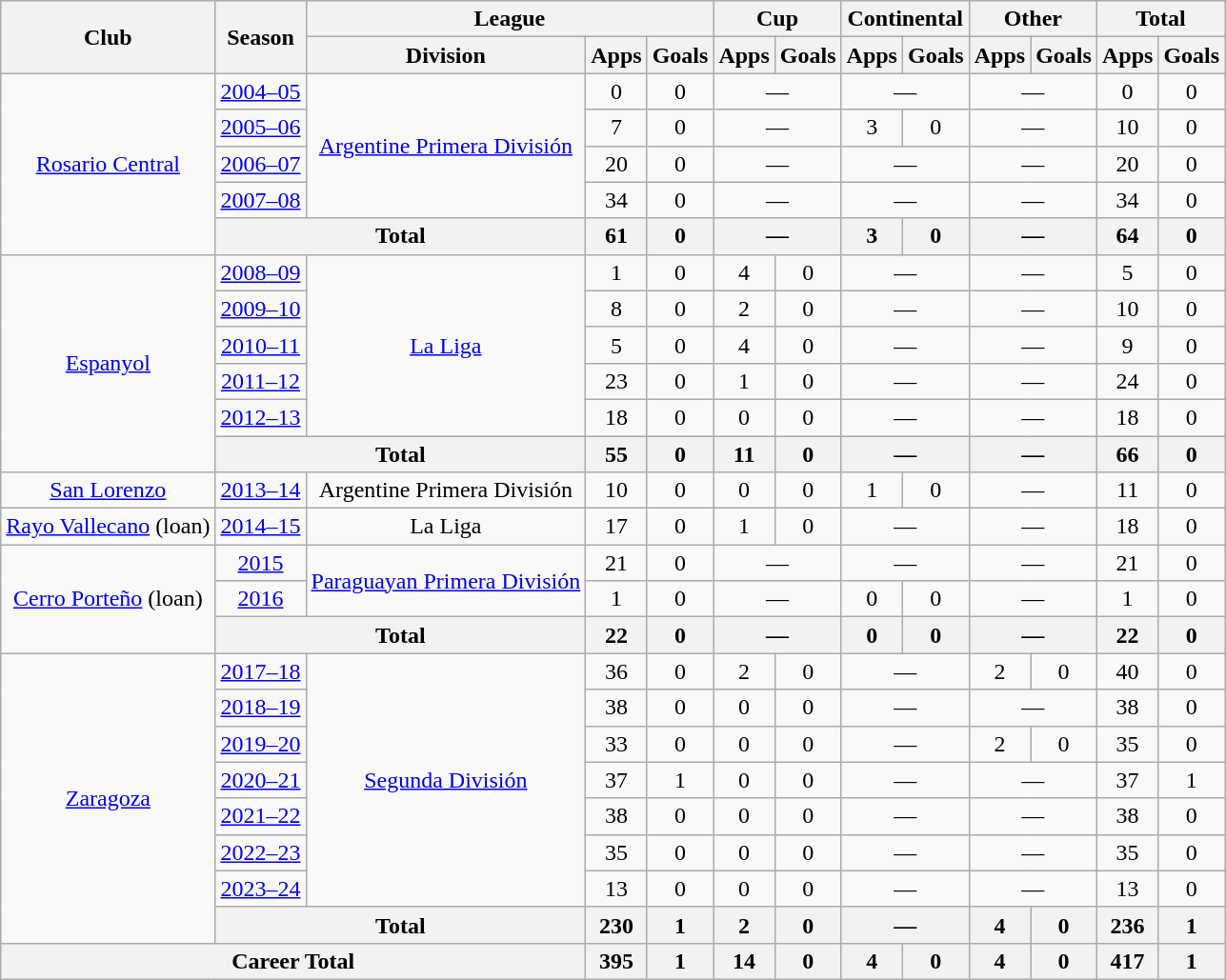<table class="wikitable" style="text-align: center">
<tr>
<th rowspan="2">Club</th>
<th rowspan="2">Season</th>
<th colspan="3">League</th>
<th colspan="2">Cup</th>
<th colspan="2">Continental</th>
<th colspan="2">Other</th>
<th colspan="2">Total</th>
</tr>
<tr>
<th>Division</th>
<th>Apps</th>
<th>Goals</th>
<th>Apps</th>
<th>Goals</th>
<th>Apps</th>
<th>Goals</th>
<th>Apps</th>
<th>Goals</th>
<th>Apps</th>
<th>Goals</th>
</tr>
<tr>
<td rowspan="5"><a href='#'>Rosario Central</a></td>
<td><a href='#'>2004–05</a></td>
<td rowspan="4"><a href='#'>Argentine Primera División</a></td>
<td>0</td>
<td>0</td>
<td colspan="2">—</td>
<td colspan="2">—</td>
<td colspan="2">—</td>
<td>0</td>
<td>0</td>
</tr>
<tr>
<td><a href='#'>2005–06</a></td>
<td>7</td>
<td>0</td>
<td colspan="2">—</td>
<td>3</td>
<td>0</td>
<td colspan="2">—</td>
<td>10</td>
<td>0</td>
</tr>
<tr>
<td><a href='#'>2006–07</a></td>
<td>20</td>
<td>0</td>
<td colspan="2">—</td>
<td colspan="2">—</td>
<td colspan="2">—</td>
<td>20</td>
<td>0</td>
</tr>
<tr>
<td><a href='#'>2007–08</a></td>
<td>34</td>
<td>0</td>
<td colspan="2">—</td>
<td colspan="2">—</td>
<td colspan="2">—</td>
<td>34</td>
<td>0</td>
</tr>
<tr>
<th colspan="2">Total</th>
<th>61</th>
<th>0</th>
<th colspan="2">—</th>
<th>3</th>
<th>0</th>
<th colspan="2">—</th>
<th>64</th>
<th>0</th>
</tr>
<tr>
<td rowspan="6"><a href='#'>Espanyol</a></td>
<td><a href='#'>2008–09</a></td>
<td rowspan="5"><a href='#'>La Liga</a></td>
<td>1</td>
<td>0</td>
<td>4</td>
<td>0</td>
<td colspan="2">—</td>
<td colspan="2">—</td>
<td>5</td>
<td>0</td>
</tr>
<tr>
<td><a href='#'>2009–10</a></td>
<td>8</td>
<td>0</td>
<td>2</td>
<td>0</td>
<td colspan="2">—</td>
<td colspan="2">—</td>
<td>10</td>
<td>0</td>
</tr>
<tr>
<td><a href='#'>2010–11</a></td>
<td>5</td>
<td>0</td>
<td>4</td>
<td>0</td>
<td colspan="2">—</td>
<td colspan="2">—</td>
<td>9</td>
<td>0</td>
</tr>
<tr>
<td><a href='#'>2011–12</a></td>
<td>23</td>
<td>0</td>
<td>1</td>
<td>0</td>
<td colspan="2">—</td>
<td colspan="2">—</td>
<td>24</td>
<td>0</td>
</tr>
<tr>
<td><a href='#'>2012–13</a></td>
<td>18</td>
<td>0</td>
<td>0</td>
<td>0</td>
<td colspan="2">—</td>
<td colspan="2">—</td>
<td>18</td>
<td>0</td>
</tr>
<tr>
<th colspan="2">Total</th>
<th>55</th>
<th>0</th>
<th>11</th>
<th>0</th>
<th colspan="2">—</th>
<th colspan="2">—</th>
<th>66</th>
<th>0</th>
</tr>
<tr>
<td><a href='#'>San Lorenzo</a></td>
<td><a href='#'>2013–14</a></td>
<td>Argentine Primera División</td>
<td>10</td>
<td>0</td>
<td>0</td>
<td>0</td>
<td>1</td>
<td>0</td>
<td colspan="2">—</td>
<td>11</td>
<td>0</td>
</tr>
<tr>
<td><a href='#'>Rayo Vallecano</a> (loan)</td>
<td><a href='#'>2014–15</a></td>
<td>La Liga</td>
<td>17</td>
<td>0</td>
<td>1</td>
<td>0</td>
<td colspan="2">—</td>
<td colspan="2">—</td>
<td>18</td>
<td>0</td>
</tr>
<tr>
<td rowspan="3"><a href='#'>Cerro Porteño</a> (loan)</td>
<td><a href='#'>2015</a></td>
<td rowspan="2"><a href='#'>Paraguayan Primera División</a></td>
<td>21</td>
<td>0</td>
<td colspan="2">—</td>
<td colspan="2">—</td>
<td colspan="2">—</td>
<td>21</td>
<td>0</td>
</tr>
<tr>
<td><a href='#'>2016</a></td>
<td>1</td>
<td>0</td>
<td colspan="2">—</td>
<td>0</td>
<td>0</td>
<td colspan="2">—</td>
<td>1</td>
<td>0</td>
</tr>
<tr>
<th colspan="2">Total</th>
<th>22</th>
<th>0</th>
<th colspan="2">—</th>
<th>0</th>
<th>0</th>
<th colspan="2">—</th>
<th>22</th>
<th>0</th>
</tr>
<tr>
<td rowspan="8"><a href='#'>Zaragoza</a></td>
<td><a href='#'>2017–18</a></td>
<td rowspan="7"><a href='#'>Segunda División</a></td>
<td>36</td>
<td>0</td>
<td>2</td>
<td>0</td>
<td colspan="2">—</td>
<td>2</td>
<td>0</td>
<td>40</td>
<td>0</td>
</tr>
<tr>
<td><a href='#'>2018–19</a></td>
<td>38</td>
<td>0</td>
<td>0</td>
<td>0</td>
<td colspan="2">—</td>
<td colspan="2">—</td>
<td>38</td>
<td>0</td>
</tr>
<tr>
<td><a href='#'>2019–20</a></td>
<td>33</td>
<td>0</td>
<td>0</td>
<td>0</td>
<td colspan="2">—</td>
<td>2</td>
<td>0</td>
<td>35</td>
<td>0</td>
</tr>
<tr>
<td><a href='#'>2020–21</a></td>
<td>37</td>
<td>1</td>
<td>0</td>
<td>0</td>
<td colspan="2">—</td>
<td colspan="2">—</td>
<td>37</td>
<td>1</td>
</tr>
<tr>
<td><a href='#'>2021–22</a></td>
<td>38</td>
<td>0</td>
<td>0</td>
<td>0</td>
<td colspan="2">—</td>
<td colspan="2">—</td>
<td>38</td>
<td>0</td>
</tr>
<tr>
<td><a href='#'>2022–23</a></td>
<td>35</td>
<td>0</td>
<td>0</td>
<td>0</td>
<td colspan="2">—</td>
<td colspan="2">—</td>
<td>35</td>
<td>0</td>
</tr>
<tr>
<td><a href='#'>2023–24</a></td>
<td>13</td>
<td>0</td>
<td>0</td>
<td>0</td>
<td colspan="2">—</td>
<td colspan="2">—</td>
<td>13</td>
<td>0</td>
</tr>
<tr>
<th colspan="2">Total</th>
<th>230</th>
<th>1</th>
<th>2</th>
<th>0</th>
<th colspan="2">—</th>
<th>4</th>
<th>0</th>
<th>236</th>
<th>1</th>
</tr>
<tr>
<th colspan="3">Career Total</th>
<th>395</th>
<th>1</th>
<th>14</th>
<th>0</th>
<th>4</th>
<th>0</th>
<th>4</th>
<th>0</th>
<th>417</th>
<th>1</th>
</tr>
</table>
